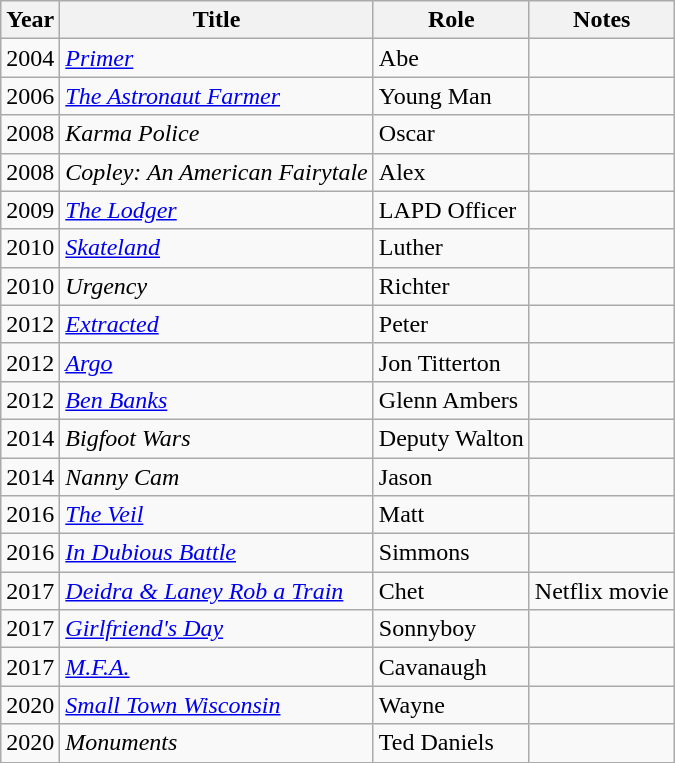<table class="wikitable sortable">
<tr>
<th>Year</th>
<th>Title</th>
<th>Role</th>
<th>Notes</th>
</tr>
<tr>
<td>2004</td>
<td><em><a href='#'>Primer</a></em></td>
<td>Abe</td>
<td></td>
</tr>
<tr>
<td>2006</td>
<td><em><a href='#'>The Astronaut Farmer</a></em></td>
<td>Young Man</td>
<td></td>
</tr>
<tr>
<td>2008</td>
<td><em>Karma Police</em></td>
<td>Oscar</td>
<td></td>
</tr>
<tr>
<td>2008</td>
<td><em>Copley: An American Fairytale</em></td>
<td>Alex</td>
<td></td>
</tr>
<tr>
<td>2009</td>
<td><em><a href='#'>The Lodger</a></em></td>
<td>LAPD Officer</td>
<td></td>
</tr>
<tr>
<td>2010</td>
<td><em><a href='#'>Skateland</a></em></td>
<td>Luther</td>
<td></td>
</tr>
<tr>
<td>2010</td>
<td><em>Urgency</em></td>
<td>Richter</td>
<td></td>
</tr>
<tr>
<td>2012</td>
<td><em><a href='#'>Extracted</a></em></td>
<td>Peter</td>
<td></td>
</tr>
<tr>
<td>2012</td>
<td><em><a href='#'>Argo</a></em></td>
<td>Jon Titterton</td>
<td></td>
</tr>
<tr>
<td>2012</td>
<td><em><a href='#'>Ben Banks</a></em></td>
<td>Glenn Ambers</td>
<td></td>
</tr>
<tr>
<td>2014</td>
<td><em>Bigfoot Wars</em></td>
<td>Deputy Walton</td>
<td></td>
</tr>
<tr>
<td>2014</td>
<td><em>Nanny Cam</em></td>
<td>Jason</td>
<td></td>
</tr>
<tr>
<td>2016</td>
<td><em><a href='#'>The Veil</a></em></td>
<td>Matt</td>
<td></td>
</tr>
<tr>
<td>2016</td>
<td><em><a href='#'>In Dubious Battle</a></em></td>
<td>Simmons</td>
<td></td>
</tr>
<tr>
<td>2017</td>
<td><em><a href='#'>Deidra & Laney Rob a Train</a></em></td>
<td>Chet</td>
<td>Netflix movie</td>
</tr>
<tr>
<td>2017</td>
<td><em><a href='#'>Girlfriend's Day</a></em></td>
<td>Sonnyboy</td>
<td></td>
</tr>
<tr>
<td>2017</td>
<td><em><a href='#'>M.F.A.</a></em></td>
<td>Cavanaugh</td>
<td></td>
</tr>
<tr>
<td>2020</td>
<td><em><a href='#'>Small Town Wisconsin</a></em></td>
<td>Wayne</td>
<td></td>
</tr>
<tr>
<td>2020</td>
<td><em>Monuments</em></td>
<td>Ted Daniels</td>
<td></td>
</tr>
</table>
